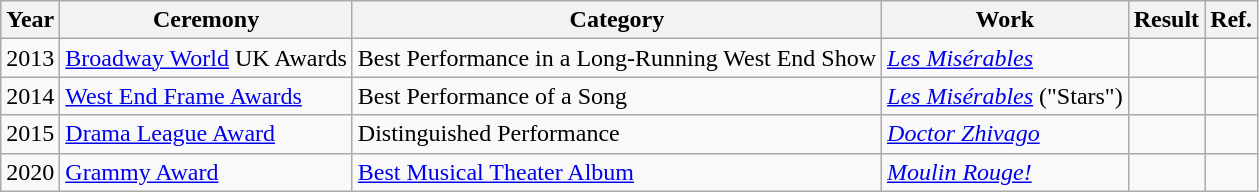<table class="wikitable">
<tr>
<th>Year</th>
<th>Ceremony</th>
<th>Category</th>
<th>Work</th>
<th>Result</th>
<th>Ref.</th>
</tr>
<tr>
<td>2013</td>
<td><a href='#'>Broadway World</a> UK Awards</td>
<td>Best Performance in a Long-Running West End Show</td>
<td><a href='#'><em>Les Misérables</em></a></td>
<td></td>
<td></td>
</tr>
<tr>
<td>2014</td>
<td><a href='#'>West End Frame Awards</a></td>
<td>Best Performance of a Song</td>
<td><a href='#'><em>Les Misérables</em></a> ("Stars")</td>
<td></td>
<td></td>
</tr>
<tr>
<td>2015</td>
<td><a href='#'>Drama League Award</a></td>
<td>Distinguished Performance</td>
<td><a href='#'><em>Doctor Zhivago</em></a></td>
<td></td>
<td></td>
</tr>
<tr>
<td>2020</td>
<td><a href='#'>Grammy Award</a></td>
<td><a href='#'>Best Musical Theater Album</a></td>
<td><em><a href='#'>Moulin Rouge!</a></em></td>
<td></td>
<td></td>
</tr>
</table>
